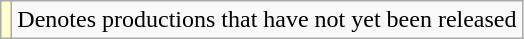<table class="wikitable">
<tr>
<td style="background:#FFFFCC;"></td>
<td>Denotes productions that have not yet been released</td>
</tr>
</table>
